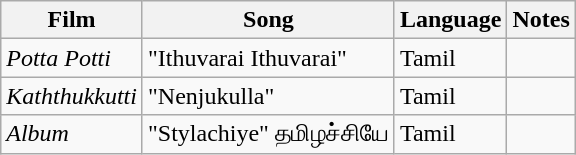<table class="wikitable sortable">
<tr>
<th>Film</th>
<th>Song</th>
<th>Language</th>
<th>Notes</th>
</tr>
<tr>
<td><em>Potta Potti</em></td>
<td>"Ithuvarai Ithuvarai"</td>
<td>Tamil</td>
<td></td>
</tr>
<tr>
<td><em>Kaththukkutti</em></td>
<td>"Nenjukulla"</td>
<td>Tamil</td>
<td></td>
</tr>
<tr>
<td><em>Album</em></td>
<td>"Stylachiye" தமிழச்சியே</td>
<td>Tamil</td>
<td></td>
</tr>
</table>
